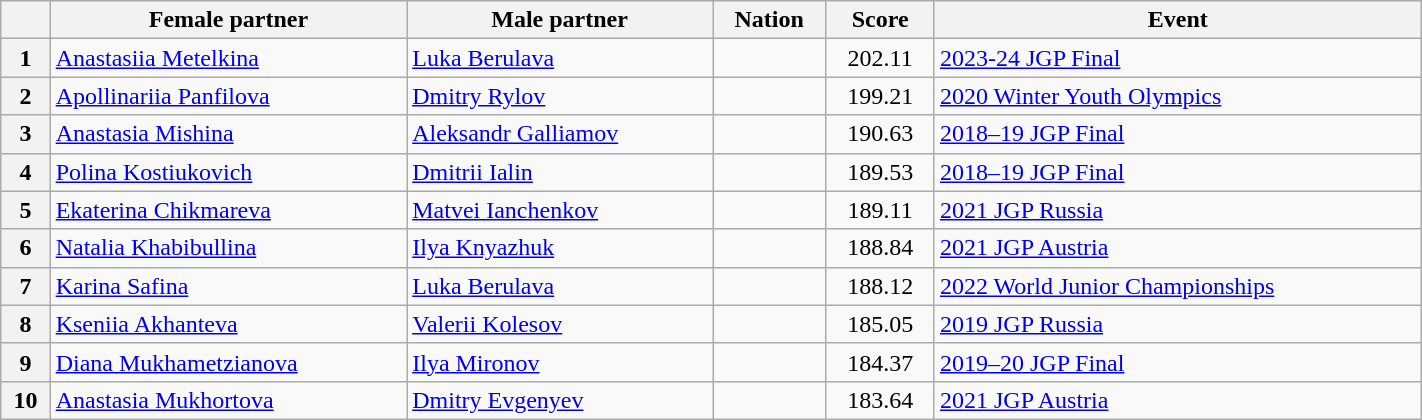<table class="wikitable sortable" style="text-align:left; width:75%">
<tr>
<th scope="col"></th>
<th scope="col">Female partner</th>
<th scope="col">Male partner</th>
<th scope="col">Nation</th>
<th scope="col">Score</th>
<th scope="col">Event</th>
</tr>
<tr>
<th scope="row">1</th>
<td><a href='#'>Anastasiia Metelkina</a></td>
<td><a href='#'>Luka Berulava</a></td>
<td></td>
<td style="text-align:center;">202.11</td>
<td><a href='#'>2023-24 JGP Final</a></td>
</tr>
<tr>
<th scope="row">2</th>
<td><a href='#'>Apollinariia Panfilova</a></td>
<td><a href='#'>Dmitry Rylov</a></td>
<td></td>
<td style="text-align:center;">199.21</td>
<td><a href='#'>2020 Winter Youth Olympics</a></td>
</tr>
<tr>
<th scope="row">3</th>
<td><a href='#'>Anastasia Mishina</a></td>
<td><a href='#'>Aleksandr Galliamov</a></td>
<td></td>
<td style="text-align:center;">190.63</td>
<td><a href='#'>2018–19 JGP Final</a></td>
</tr>
<tr>
<th scope="row">4</th>
<td><a href='#'>Polina Kostiukovich</a></td>
<td><a href='#'>Dmitrii Ialin</a></td>
<td></td>
<td style="text-align:center;">189.53</td>
<td><a href='#'>2018–19 JGP Final</a></td>
</tr>
<tr>
<th scope="row">5</th>
<td><a href='#'>Ekaterina Chikmareva</a></td>
<td><a href='#'>Matvei Ianchenkov</a></td>
<td></td>
<td style="text-align:center;">189.11</td>
<td><a href='#'>2021 JGP Russia</a></td>
</tr>
<tr>
<th scope="row">6</th>
<td><a href='#'>Natalia Khabibullina</a></td>
<td><a href='#'>Ilya Knyazhuk</a></td>
<td></td>
<td style="text-align:center;">188.84</td>
<td><a href='#'>2021 JGP Austria</a></td>
</tr>
<tr>
<th scope="row">7</th>
<td><a href='#'>Karina Safina</a></td>
<td><a href='#'>Luka Berulava</a></td>
<td></td>
<td style="text-align:center;">188.12</td>
<td><a href='#'>2022 World Junior Championships</a></td>
</tr>
<tr>
<th scope="row">8</th>
<td><a href='#'>Kseniia Akhanteva</a></td>
<td><a href='#'>Valerii Kolesov</a></td>
<td></td>
<td style="text-align:center;">185.05</td>
<td><a href='#'>2019 JGP Russia</a></td>
</tr>
<tr>
<th scope="row">9</th>
<td><a href='#'>Diana Mukhametzianova</a></td>
<td><a href='#'>Ilya Mironov</a></td>
<td></td>
<td style="text-align:center;">184.37</td>
<td><a href='#'>2019–20 JGP Final</a></td>
</tr>
<tr>
<th scope="row">10</th>
<td><a href='#'>Anastasia Mukhortova</a></td>
<td><a href='#'>Dmitry Evgenyev</a></td>
<td></td>
<td style="text-align:center;">183.64</td>
<td><a href='#'>2021 JGP Austria</a></td>
</tr>
</table>
